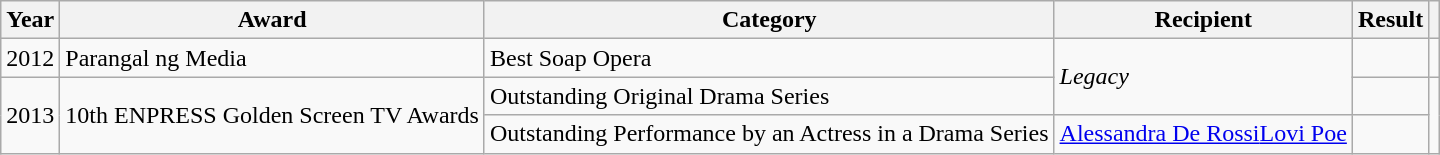<table class="wikitable">
<tr>
<th>Year</th>
<th>Award</th>
<th>Category</th>
<th>Recipient</th>
<th>Result</th>
<th></th>
</tr>
<tr>
<td>2012</td>
<td>Parangal ng Media</td>
<td>Best Soap Opera</td>
<td rowspan=2><em>Legacy</em></td>
<td></td>
<td></td>
</tr>
<tr>
<td rowspan=2>2013</td>
<td rowspan=2>10th ENPRESS Golden Screen TV Awards</td>
<td>Outstanding Original Drama Series</td>
<td></td>
<td rowspan=2></td>
</tr>
<tr>
<td>Outstanding Performance by an Actress in a Drama Series</td>
<td><a href='#'>Alessandra De Rossi</a><a href='#'>Lovi Poe</a></td>
<td></td>
</tr>
</table>
